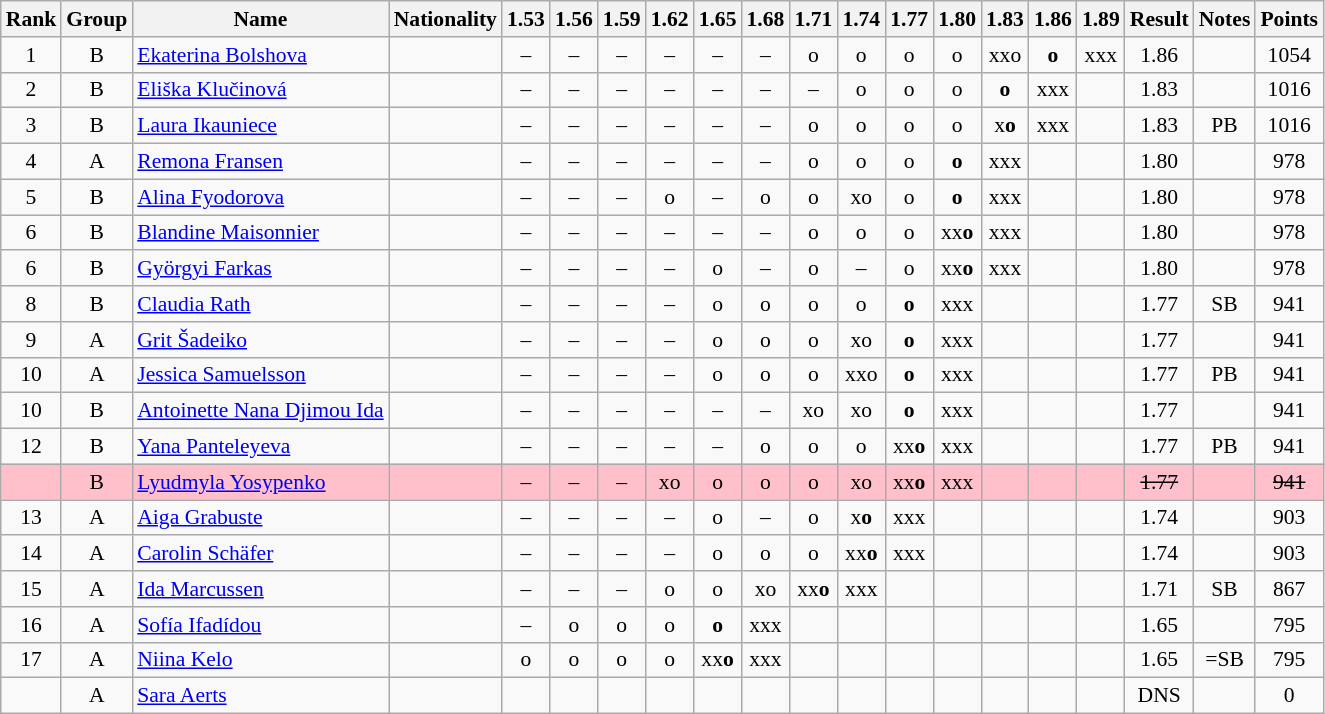<table class="wikitable sortable" style="text-align:center;font-size:90%">
<tr>
<th>Rank</th>
<th>Group</th>
<th>Name</th>
<th>Nationality</th>
<th>1.53</th>
<th>1.56</th>
<th>1.59</th>
<th>1.62</th>
<th>1.65</th>
<th>1.68</th>
<th>1.71</th>
<th>1.74</th>
<th>1.77</th>
<th>1.80</th>
<th>1.83</th>
<th>1.86</th>
<th>1.89</th>
<th>Result</th>
<th>Notes</th>
<th>Points</th>
</tr>
<tr>
<td>1</td>
<td>B</td>
<td align="left"><a href='#'>Ekaterina Bolshova</a></td>
<td align=left></td>
<td>–</td>
<td>–</td>
<td>–</td>
<td>–</td>
<td>–</td>
<td>–</td>
<td>o</td>
<td>o</td>
<td>o</td>
<td>o</td>
<td>xxo</td>
<td><strong>o</strong></td>
<td>xxx</td>
<td>1.86</td>
<td></td>
<td>1054</td>
</tr>
<tr>
<td>2</td>
<td>B</td>
<td align="left"><a href='#'>Eliška Klučinová</a></td>
<td align=left></td>
<td>–</td>
<td>–</td>
<td>–</td>
<td>–</td>
<td>–</td>
<td>–</td>
<td>–</td>
<td>o</td>
<td>o</td>
<td>o</td>
<td><strong>o</strong></td>
<td>xxx</td>
<td></td>
<td>1.83</td>
<td></td>
<td>1016</td>
</tr>
<tr>
<td>3</td>
<td>B</td>
<td align="left"><a href='#'>Laura Ikauniece</a></td>
<td align=left></td>
<td>–</td>
<td>–</td>
<td>–</td>
<td>–</td>
<td>–</td>
<td>–</td>
<td>o</td>
<td>o</td>
<td>o</td>
<td>o</td>
<td>x<strong>o</strong></td>
<td>xxx</td>
<td></td>
<td>1.83</td>
<td>PB</td>
<td>1016</td>
</tr>
<tr>
<td>4</td>
<td>A</td>
<td align="left"><a href='#'>Remona Fransen</a></td>
<td align=left></td>
<td>–</td>
<td>–</td>
<td>–</td>
<td>–</td>
<td>–</td>
<td>–</td>
<td>o</td>
<td>o</td>
<td>o</td>
<td><strong>o</strong></td>
<td>xxx</td>
<td></td>
<td></td>
<td>1.80</td>
<td></td>
<td>978</td>
</tr>
<tr>
<td>5</td>
<td>B</td>
<td align="left"><a href='#'>Alina Fyodorova</a></td>
<td align=left></td>
<td>–</td>
<td>–</td>
<td>–</td>
<td>o</td>
<td>–</td>
<td>o</td>
<td>o</td>
<td>xo</td>
<td>o</td>
<td><strong>o</strong></td>
<td>xxx</td>
<td></td>
<td></td>
<td>1.80</td>
<td></td>
<td>978</td>
</tr>
<tr>
<td>6</td>
<td>B</td>
<td align="left"><a href='#'>Blandine Maisonnier</a></td>
<td align=left></td>
<td>–</td>
<td>–</td>
<td>–</td>
<td>–</td>
<td>–</td>
<td>–</td>
<td>o</td>
<td>o</td>
<td>o</td>
<td>xx<strong>o</strong></td>
<td>xxx</td>
<td></td>
<td></td>
<td>1.80</td>
<td></td>
<td>978</td>
</tr>
<tr>
<td>6</td>
<td>B</td>
<td align="left"><a href='#'>Györgyi Farkas</a></td>
<td align=left></td>
<td>–</td>
<td>–</td>
<td>–</td>
<td>–</td>
<td>o</td>
<td>–</td>
<td>o</td>
<td>–</td>
<td>o</td>
<td>xx<strong>o</strong></td>
<td>xxx</td>
<td></td>
<td></td>
<td>1.80</td>
<td></td>
<td>978</td>
</tr>
<tr>
<td>8</td>
<td>B</td>
<td align="left"><a href='#'>Claudia Rath</a></td>
<td align=left></td>
<td>–</td>
<td>–</td>
<td>–</td>
<td>–</td>
<td>o</td>
<td>o</td>
<td>o</td>
<td>o</td>
<td><strong>o</strong></td>
<td>xxx</td>
<td></td>
<td></td>
<td></td>
<td>1.77</td>
<td>SB</td>
<td>941</td>
</tr>
<tr>
<td>9</td>
<td>A</td>
<td align="left"><a href='#'>Grit Šadeiko</a></td>
<td align=left></td>
<td>–</td>
<td>–</td>
<td>–</td>
<td>–</td>
<td>o</td>
<td>o</td>
<td>o</td>
<td>xo</td>
<td><strong>o</strong></td>
<td>xxx</td>
<td></td>
<td></td>
<td></td>
<td>1.77</td>
<td></td>
<td>941</td>
</tr>
<tr>
<td>10</td>
<td>A</td>
<td align="left"><a href='#'>Jessica Samuelsson</a></td>
<td align=left></td>
<td>–</td>
<td>–</td>
<td>–</td>
<td>–</td>
<td>o</td>
<td>o</td>
<td>o</td>
<td>xxo</td>
<td><strong>o</strong></td>
<td>xxx</td>
<td></td>
<td></td>
<td></td>
<td>1.77</td>
<td>PB</td>
<td>941</td>
</tr>
<tr>
<td>10</td>
<td>B</td>
<td align="left"><a href='#'>Antoinette Nana Djimou Ida</a></td>
<td align=left></td>
<td>–</td>
<td>–</td>
<td>–</td>
<td>–</td>
<td>–</td>
<td>–</td>
<td>xo</td>
<td>xo</td>
<td><strong>o</strong></td>
<td>xxx</td>
<td></td>
<td></td>
<td></td>
<td>1.77</td>
<td></td>
<td>941</td>
</tr>
<tr>
<td>12</td>
<td>B</td>
<td align="left"><a href='#'>Yana Panteleyeva</a></td>
<td align=left></td>
<td>–</td>
<td>–</td>
<td>–</td>
<td>–</td>
<td>–</td>
<td>o</td>
<td>o</td>
<td>o</td>
<td>xx<strong>o</strong></td>
<td>xxx</td>
<td></td>
<td></td>
<td></td>
<td>1.77</td>
<td>PB</td>
<td>941</td>
</tr>
<tr bgcolor=pink>
<td></td>
<td>B</td>
<td align="left"><a href='#'>Lyudmyla Yosypenko</a></td>
<td align=left></td>
<td>–</td>
<td>–</td>
<td>–</td>
<td>xo</td>
<td>o</td>
<td>o</td>
<td>o</td>
<td>xo</td>
<td>xx<strong>o</strong></td>
<td>xxx</td>
<td></td>
<td></td>
<td></td>
<td><s>1.77</s></td>
<td></td>
<td><s>941</s></td>
</tr>
<tr>
<td>13</td>
<td>A</td>
<td align="left"><a href='#'>Aiga Grabuste</a></td>
<td align=left></td>
<td>–</td>
<td>–</td>
<td>–</td>
<td>–</td>
<td>o</td>
<td>–</td>
<td>o</td>
<td>x<strong>o</strong></td>
<td>xxx</td>
<td></td>
<td></td>
<td></td>
<td></td>
<td>1.74</td>
<td></td>
<td>903</td>
</tr>
<tr>
<td>14</td>
<td>A</td>
<td align="left"><a href='#'>Carolin Schäfer</a></td>
<td align=left></td>
<td>–</td>
<td>–</td>
<td>–</td>
<td>–</td>
<td>o</td>
<td>o</td>
<td>o</td>
<td>xx<strong>o</strong></td>
<td>xxx</td>
<td></td>
<td></td>
<td></td>
<td></td>
<td>1.74</td>
<td></td>
<td>903</td>
</tr>
<tr>
<td>15</td>
<td>A</td>
<td align="left"><a href='#'>Ida Marcussen</a></td>
<td align=left></td>
<td>–</td>
<td>–</td>
<td>–</td>
<td>o</td>
<td>o</td>
<td>xo</td>
<td>xx<strong>o</strong></td>
<td>xxx</td>
<td></td>
<td></td>
<td></td>
<td></td>
<td></td>
<td>1.71</td>
<td>SB</td>
<td>867</td>
</tr>
<tr>
<td>16</td>
<td>A</td>
<td align="left"><a href='#'>Sofía Ifadídou</a></td>
<td align=left></td>
<td>–</td>
<td>o</td>
<td>o</td>
<td>o</td>
<td><strong>o</strong></td>
<td>xxx</td>
<td></td>
<td></td>
<td></td>
<td></td>
<td></td>
<td></td>
<td></td>
<td>1.65</td>
<td></td>
<td>795</td>
</tr>
<tr>
<td>17</td>
<td>A</td>
<td align="left"><a href='#'>Niina Kelo</a></td>
<td align=left></td>
<td>o</td>
<td>o</td>
<td>o</td>
<td>o</td>
<td>xx<strong>o</strong></td>
<td>xxx</td>
<td></td>
<td></td>
<td></td>
<td></td>
<td></td>
<td></td>
<td></td>
<td>1.65</td>
<td>=SB</td>
<td>795</td>
</tr>
<tr>
<td></td>
<td>A</td>
<td align="left"><a href='#'>Sara Aerts</a></td>
<td align=left></td>
<td></td>
<td></td>
<td></td>
<td></td>
<td></td>
<td></td>
<td></td>
<td></td>
<td></td>
<td></td>
<td></td>
<td></td>
<td></td>
<td>DNS</td>
<td></td>
<td>0</td>
</tr>
</table>
